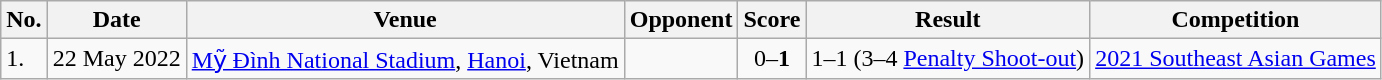<table class="wikitable">
<tr>
<th>No.</th>
<th>Date</th>
<th>Venue</th>
<th>Opponent</th>
<th>Score</th>
<th>Result</th>
<th>Competition</th>
</tr>
<tr>
<td>1.</td>
<td>22 May 2022</td>
<td><a href='#'>Mỹ Đình National Stadium</a>, <a href='#'>Hanoi</a>, Vietnam</td>
<td></td>
<td align=center>0–<strong>1</strong></td>
<td align=center>1–1 (3–4 <a href='#'>Penalty Shoot-out</a>)</td>
<td><a href='#'>2021 Southeast Asian Games</a></td>
</tr>
</table>
